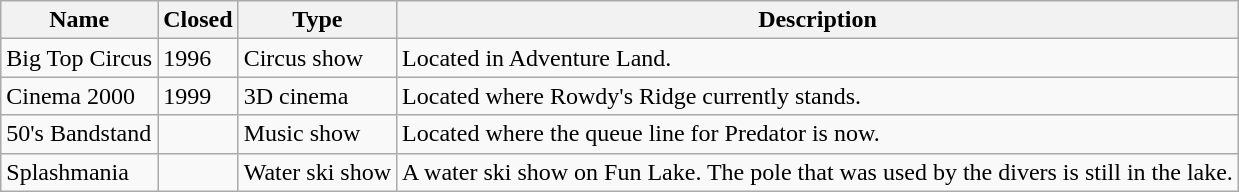<table class="wikitable sortable">
<tr>
<th>Name</th>
<th>Closed</th>
<th>Type</th>
<th>Description</th>
</tr>
<tr>
<td>Big Top Circus</td>
<td>1996</td>
<td>Circus show</td>
<td>Located in Adventure Land.</td>
</tr>
<tr>
<td>Cinema 2000</td>
<td>1999</td>
<td>3D cinema</td>
<td>Located where Rowdy's Ridge currently stands.</td>
</tr>
<tr>
<td>50's Bandstand</td>
<td></td>
<td>Music show</td>
<td>Located where the queue line for Predator is now.</td>
</tr>
<tr>
<td>Splashmania</td>
<td></td>
<td>Water ski show</td>
<td>A water ski show on Fun Lake. The pole that was used by the divers is still in the lake.</td>
</tr>
</table>
